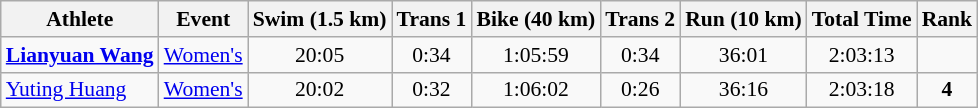<table class="wikitable" style="font-size:90%">
<tr>
<th>Athlete</th>
<th>Event</th>
<th>Swim (1.5 km)</th>
<th>Trans 1</th>
<th>Bike (40 km)</th>
<th>Trans 2</th>
<th>Run (10 km)</th>
<th>Total Time</th>
<th>Rank</th>
</tr>
<tr align=center>
<td align=left><strong><a href='#'>Lianyuan Wang</a></strong></td>
<td align=left><a href='#'>Women's</a></td>
<td>20:05</td>
<td>0:34</td>
<td>1:05:59</td>
<td>0:34</td>
<td>36:01</td>
<td>2:03:13</td>
<td></td>
</tr>
<tr align=center>
<td align=left><a href='#'>Yuting Huang</a></td>
<td align=left><a href='#'>Women's</a></td>
<td>20:02</td>
<td>0:32</td>
<td>1:06:02</td>
<td>0:26</td>
<td>36:16</td>
<td>2:03:18</td>
<td><strong>4</strong></td>
</tr>
</table>
